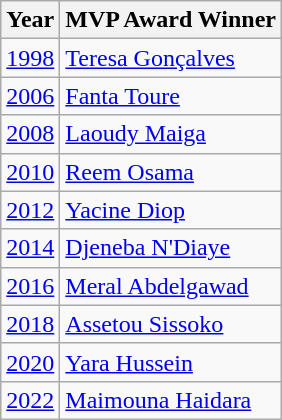<table class=wikitable>
<tr>
<th>Year</th>
<th>MVP Award Winner</th>
</tr>
<tr>
<td><a href='#'>1998</a></td>
<td> <a href='#'>Teresa Gonçalves</a></td>
</tr>
<tr>
<td><a href='#'>2006</a></td>
<td> <a href='#'>Fanta Toure</a></td>
</tr>
<tr>
<td><a href='#'>2008</a></td>
<td> <a href='#'>Laoudy Maiga</a></td>
</tr>
<tr>
<td><a href='#'>2010</a></td>
<td> <a href='#'>Reem Osama</a></td>
</tr>
<tr>
<td><a href='#'>2012</a></td>
<td> <a href='#'>Yacine Diop</a></td>
</tr>
<tr>
<td><a href='#'>2014</a></td>
<td> <a href='#'>Djeneba N'Diaye</a></td>
</tr>
<tr>
<td><a href='#'>2016</a></td>
<td> <a href='#'>Meral Abdelgawad</a></td>
</tr>
<tr>
<td><a href='#'>2018</a></td>
<td> <a href='#'>Assetou Sissoko</a></td>
</tr>
<tr>
<td><a href='#'>2020</a></td>
<td> <a href='#'>Yara Hussein</a></td>
</tr>
<tr>
<td><a href='#'>2022</a></td>
<td> <a href='#'>Maimouna Haidara</a></td>
</tr>
</table>
